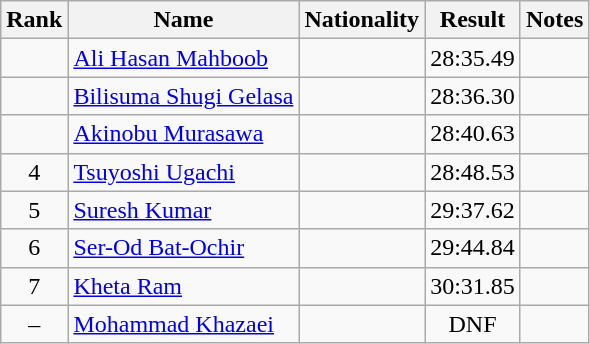<table class="wikitable sortable" style="text-align:center">
<tr>
<th>Rank</th>
<th>Name</th>
<th>Nationality</th>
<th>Result</th>
<th>Notes</th>
</tr>
<tr>
<td></td>
<td align=left><a href='#'>Ali Hasan Mahboob</a></td>
<td align=left></td>
<td>28:35.49</td>
<td></td>
</tr>
<tr>
<td></td>
<td align=left><a href='#'>Bilisuma Shugi Gelasa</a></td>
<td align=left></td>
<td>28:36.30</td>
<td></td>
</tr>
<tr>
<td></td>
<td align=left><a href='#'>Akinobu Murasawa</a></td>
<td align=left></td>
<td>28:40.63</td>
<td></td>
</tr>
<tr>
<td>4</td>
<td align=left><a href='#'>Tsuyoshi Ugachi</a></td>
<td align=left></td>
<td>28:48.53</td>
<td></td>
</tr>
<tr>
<td>5</td>
<td align=left><a href='#'>Suresh Kumar</a></td>
<td align=left></td>
<td>29:37.62</td>
<td></td>
</tr>
<tr>
<td>6</td>
<td align=left><a href='#'>Ser-Od Bat-Ochir</a></td>
<td align=left></td>
<td>29:44.84</td>
<td></td>
</tr>
<tr>
<td>7</td>
<td align=left><a href='#'>Kheta Ram</a></td>
<td align=left></td>
<td>30:31.85</td>
<td></td>
</tr>
<tr>
<td>–</td>
<td align=left><a href='#'>Mohammad Khazaei</a></td>
<td align=left></td>
<td>DNF</td>
<td></td>
</tr>
</table>
